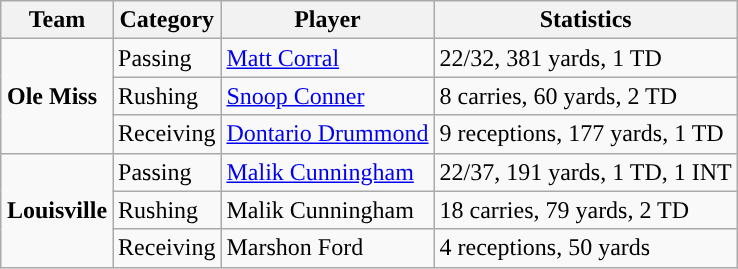<table class="wikitable" style="float: right;">
<tr>
<th>Team</th>
<th>Category</th>
<th>Player</th>
<th>Statistics</th>
</tr>
<tr>
<td rowspan=3><strong>Ole Miss</strong></td>
<td>Passing</td>
<td><a href='#'>Matt Corral</a></td>
<td>22/32, 381 yards, 1 TD</td>
</tr>
<tr>
<td>Rushing</td>
<td><a href='#'>Snoop Conner</a></td>
<td>8 carries, 60 yards, 2 TD</td>
</tr>
<tr>
<td>Receiving</td>
<td><a href='#'>Dontario Drummond</a></td>
<td>9 receptions, 177 yards, 1 TD</td>
</tr>
<tr>
<td rowspan=3><strong>Louisville</strong></td>
<td>Passing</td>
<td><a href='#'>Malik Cunningham</a></td>
<td>22/37, 191 yards, 1 TD, 1 INT</td>
</tr>
<tr>
<td>Rushing</td>
<td>Malik Cunningham</td>
<td>18 carries, 79 yards, 2 TD</td>
</tr>
<tr>
<td>Receiving</td>
<td>Marshon Ford</td>
<td>4 receptions, 50 yards</td>
</tr>
</table>
